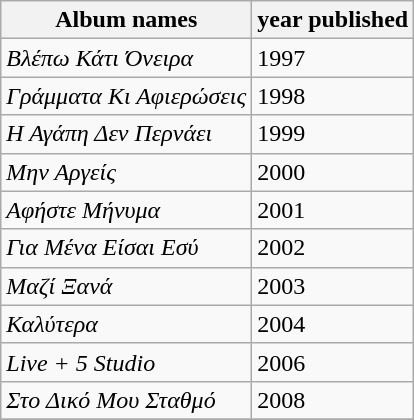<table class="wikitable" border="1">
<tr>
<th>Album names</th>
<th>year published</th>
</tr>
<tr>
<td><em>Βλέπω Κάτι Όνειρα</em></td>
<td>1997</td>
</tr>
<tr>
<td><em>Γράμματα Κι Αφιερώσεις</em></td>
<td>1998</td>
</tr>
<tr>
<td><em>Η Αγάπη Δεν Περνάει</em></td>
<td>1999</td>
</tr>
<tr>
<td><em>Μην Αργείς</em></td>
<td>2000</td>
</tr>
<tr>
<td><em>Αφήστε Μήνυμα</em></td>
<td>2001</td>
</tr>
<tr>
<td><em>Για Μένα Είσαι Εσύ</em></td>
<td>2002</td>
</tr>
<tr>
<td><em>Μαζί Ξανά</em></td>
<td>2003</td>
</tr>
<tr>
<td><em>Καλύτερα</em></td>
<td>2004</td>
</tr>
<tr>
<td><em>Live + 5 Studio</em></td>
<td>2006</td>
</tr>
<tr>
<td><em>Στο Δικό Μου Σταθμό</em></td>
<td>2008</td>
</tr>
<tr>
</tr>
</table>
